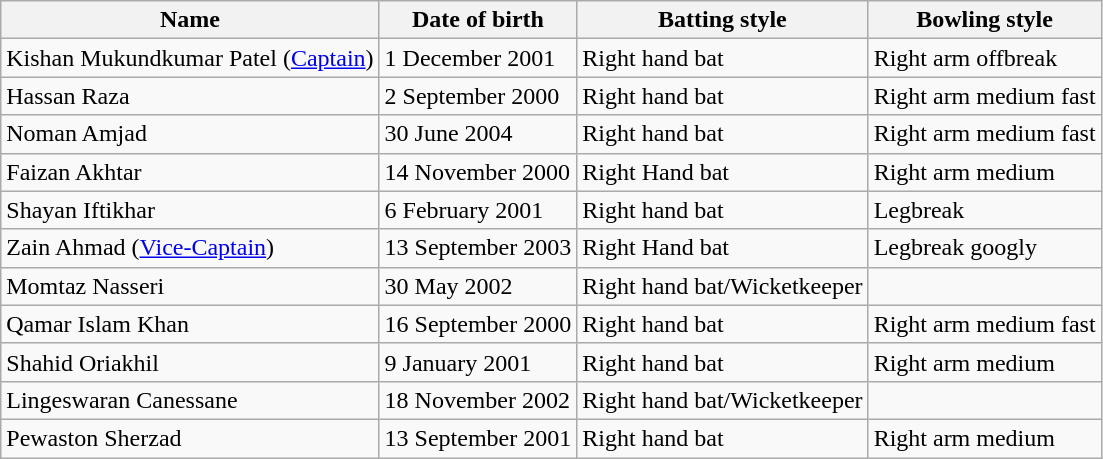<table class="wikitable">
<tr>
<th>Name</th>
<th>Date of birth</th>
<th>Batting style</th>
<th>Bowling style</th>
</tr>
<tr>
<td>Kishan Mukundkumar Patel (<a href='#'>Captain</a>)</td>
<td>1 December 2001</td>
<td>Right hand bat</td>
<td>Right arm offbreak</td>
</tr>
<tr>
<td>Hassan Raza</td>
<td>2 September 2000</td>
<td>Right hand bat</td>
<td>Right arm medium fast</td>
</tr>
<tr>
<td>Noman Amjad</td>
<td>30 June 2004</td>
<td>Right hand bat</td>
<td>Right arm medium fast</td>
</tr>
<tr>
<td>Faizan Akhtar</td>
<td>14 November 2000</td>
<td>Right Hand bat</td>
<td>Right arm medium</td>
</tr>
<tr>
<td>Shayan Iftikhar</td>
<td>6 February 2001</td>
<td>Right hand bat</td>
<td>Legbreak</td>
</tr>
<tr>
<td>Zain Ahmad (<a href='#'>Vice-Captain</a>)</td>
<td>13 September 2003</td>
<td>Right Hand bat</td>
<td>Legbreak googly</td>
</tr>
<tr>
<td>Momtaz Nasseri</td>
<td>30 May 2002</td>
<td>Right hand bat/Wicketkeeper</td>
<td></td>
</tr>
<tr>
<td>Qamar Islam Khan</td>
<td>16 September 2000</td>
<td>Right hand bat</td>
<td>Right arm medium fast</td>
</tr>
<tr>
<td>Shahid Oriakhil</td>
<td>9 January 2001</td>
<td>Right hand bat</td>
<td>Right arm medium</td>
</tr>
<tr>
<td>Lingeswaran Canessane</td>
<td>18 November 2002</td>
<td>Right hand bat/Wicketkeeper</td>
<td></td>
</tr>
<tr>
<td>Pewaston Sherzad</td>
<td>13 September 2001</td>
<td>Right hand bat</td>
<td>Right arm medium</td>
</tr>
</table>
